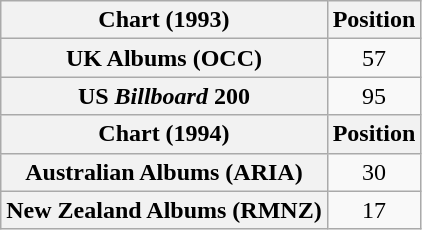<table class="wikitable plainrowheaders" style="text-align:center;">
<tr>
<th>Chart (1993)</th>
<th>Position</th>
</tr>
<tr>
<th scope="row">UK Albums (OCC)</th>
<td>57</td>
</tr>
<tr>
<th scope="row">US <em>Billboard</em> 200</th>
<td>95</td>
</tr>
<tr>
<th>Chart (1994)</th>
<th>Position</th>
</tr>
<tr>
<th scope="row">Australian Albums (ARIA)</th>
<td>30</td>
</tr>
<tr>
<th scope="row">New Zealand Albums (RMNZ)</th>
<td>17</td>
</tr>
</table>
